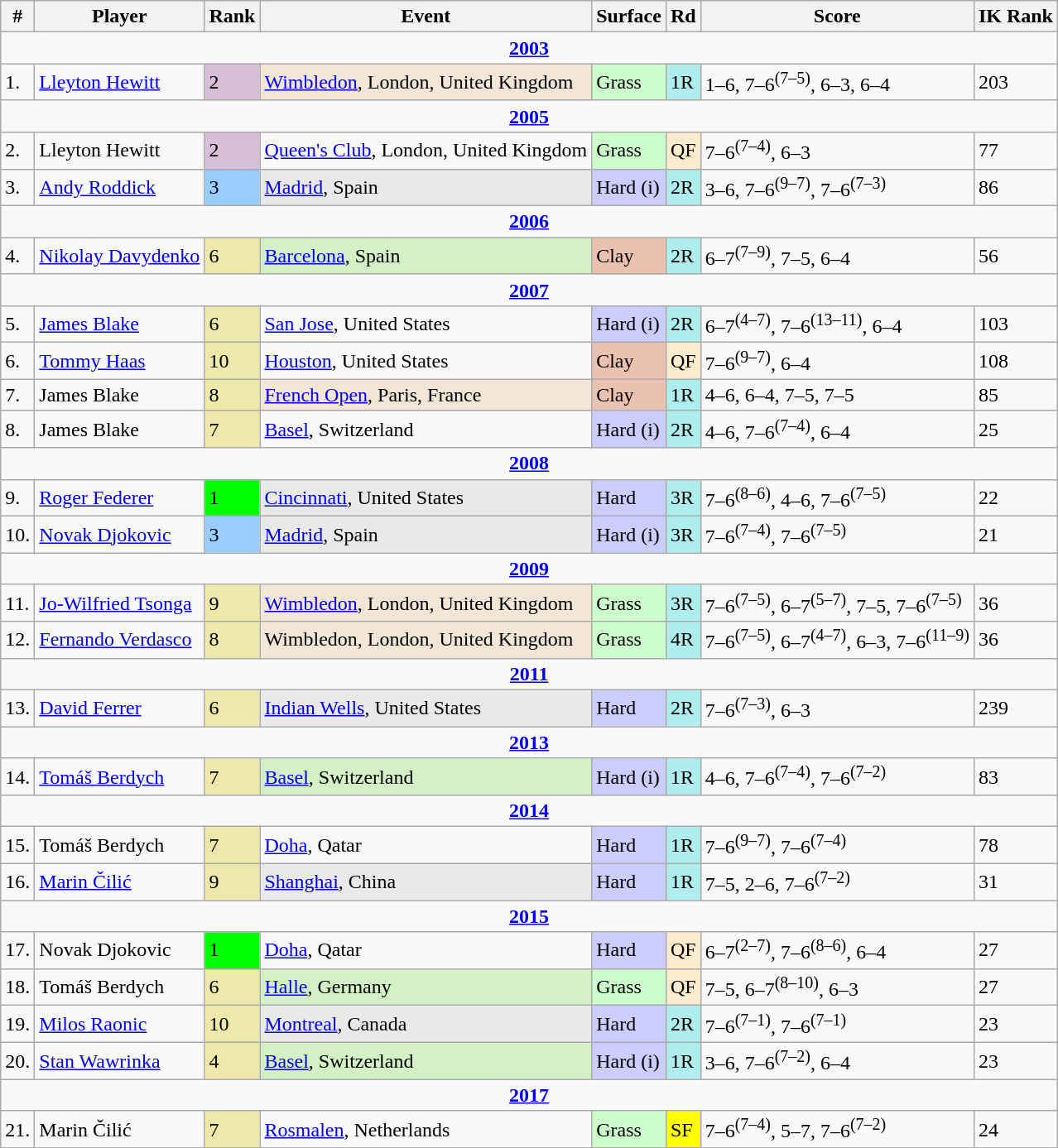<table class="wikitable sortable">
<tr>
<th>#</th>
<th>Player</th>
<th>Rank</th>
<th>Event</th>
<th>Surface</th>
<th>Rd</th>
<th class=unsortable>Score</th>
<th>IK Rank</th>
</tr>
<tr>
<td colspan=8 style=text-align:center><strong><a href='#'>2003</a></strong></td>
</tr>
<tr>
<td>1.</td>
<td> <a href='#'>Lleyton Hewitt</a></td>
<td style=background:thistle>2</td>
<td bgcolor=F3E6D7><a href='#'>Wimbledon</a>, London, United Kingdom</td>
<td style=background:#cfc>Grass</td>
<td bgcolor=afeeee>1R</td>
<td>1–6, 7–6<sup>(7–5)</sup>, 6–3, 6–4</td>
<td>203</td>
</tr>
<tr>
<td colspan=8 style=text-align:center><strong><a href='#'>2005</a></strong></td>
</tr>
<tr>
<td>2.</td>
<td> Lleyton Hewitt</td>
<td style=background:thistle>2</td>
<td><a href='#'>Queen's Club</a>, London, United Kingdom</td>
<td style=background:#cfc>Grass</td>
<td bgcolor=ffebcd>QF</td>
<td>7–6<sup>(7–4)</sup>, 6–3</td>
<td>77</td>
</tr>
<tr>
<td>3.</td>
<td> <a href='#'>Andy Roddick</a></td>
<td style=background:#9cf>3</td>
<td bgcolor=E9E9E9><a href='#'>Madrid</a>, Spain</td>
<td style=background:#ccf>Hard (i)</td>
<td bgcolor=afeeee>2R</td>
<td>3–6, 7–6<sup>(9–7)</sup>, 7–6<sup>(7–3)</sup></td>
<td>86</td>
</tr>
<tr>
<td colspan=8 style=text-align:center><strong><a href='#'>2006</a></strong></td>
</tr>
<tr>
<td>4.</td>
<td> <a href='#'>Nikolay Davydenko</a></td>
<td bgcolor=EEE8AA>6</td>
<td bgcolor=D4F1C5><a href='#'>Barcelona</a>, Spain</td>
<td bgcolor=#ebc2af>Clay</td>
<td bgcolor=afeeee>2R</td>
<td>6–7<sup>(7–9)</sup>, 7–5, 6–4</td>
<td>56</td>
</tr>
<tr>
<td colspan=8 style=text-align:center><strong><a href='#'>2007</a></strong></td>
</tr>
<tr>
<td>5.</td>
<td> <a href='#'>James Blake</a></td>
<td bgcolor=EEE8AA>6</td>
<td><a href='#'>San Jose</a>, United States</td>
<td style=background:#ccf>Hard (i)</td>
<td bgcolor=afeeee>2R</td>
<td>6–7<sup>(4–7)</sup>, 7–6<sup>(13–11)</sup>, 6–4</td>
<td>103</td>
</tr>
<tr>
<td>6.</td>
<td> <a href='#'>Tommy Haas</a></td>
<td bgcolor=EEE8AA>10</td>
<td><a href='#'>Houston</a>, United States</td>
<td bgcolor=#ebc2af>Clay</td>
<td bgcolor=ffebcd>QF</td>
<td>7–6<sup>(9–7)</sup>, 6–4</td>
<td>108</td>
</tr>
<tr>
<td>7.</td>
<td> James Blake</td>
<td bgcolor=EEE8AA>8</td>
<td bgcolor=F3E6D7><a href='#'>French Open</a>, Paris, France</td>
<td bgcolor=#ebc2af>Clay</td>
<td bgcolor=afeeee>1R</td>
<td>4–6, 6–4, 7–5, 7–5</td>
<td>85</td>
</tr>
<tr>
<td>8.</td>
<td> James Blake</td>
<td bgcolor=EEE8AA>7</td>
<td><a href='#'>Basel</a>, Switzerland</td>
<td style=background:#ccf>Hard (i)</td>
<td bgcolor=afeeee>2R</td>
<td>4–6, 7–6<sup>(7–4)</sup>, 6–4</td>
<td>25</td>
</tr>
<tr>
<td colspan=8 style=text-align:center><strong><a href='#'>2008</a></strong></td>
</tr>
<tr>
<td>9.</td>
<td> <a href='#'>Roger Federer</a></td>
<td bgcolor=lime>1</td>
<td bgcolor=E9E9E9><a href='#'>Cincinnati</a>, United States</td>
<td style=background:#ccf>Hard</td>
<td bgcolor=afeeee>3R</td>
<td>7–6<sup>(8–6)</sup>, 4–6, 7–6<sup>(7–5)</sup></td>
<td>22</td>
</tr>
<tr>
<td>10.</td>
<td> <a href='#'>Novak Djokovic</a></td>
<td style=background:#9cf>3</td>
<td bgcolor=E9E9E9><a href='#'>Madrid</a>, Spain</td>
<td style=background:#ccf>Hard (i)</td>
<td bgcolor=afeeee>3R</td>
<td>7–6<sup>(7–4)</sup>, 7–6<sup>(7–5)</sup></td>
<td>21</td>
</tr>
<tr>
<td colspan=8 style=text-align:center><strong><a href='#'>2009</a></strong></td>
</tr>
<tr>
<td>11.</td>
<td> <a href='#'>Jo-Wilfried Tsonga</a></td>
<td bgcolor=EEE8AA>9</td>
<td bgcolor=F3E6D7><a href='#'>Wimbledon</a>, London, United Kingdom</td>
<td style=background:#cfc>Grass</td>
<td bgcolor=afeeee>3R</td>
<td>7–6<sup>(7–5)</sup>, 6–7<sup>(5–7)</sup>, 7–5, 7–6<sup>(7–5)</sup></td>
<td>36</td>
</tr>
<tr>
<td>12.</td>
<td> <a href='#'>Fernando Verdasco</a></td>
<td bgcolor=EEE8AA>8</td>
<td bgcolor=F3E6D7>Wimbledon, London, United Kingdom</td>
<td style=background:#cfc>Grass</td>
<td bgcolor=afeeee>4R</td>
<td>7–6<sup>(7–5)</sup>, 6–7<sup>(4–7)</sup>, 6–3, 7–6<sup>(11–9)</sup></td>
<td>36</td>
</tr>
<tr>
<td colspan=8 style=text-align:center><strong><a href='#'>2011</a></strong></td>
</tr>
<tr>
<td>13.</td>
<td> <a href='#'>David Ferrer</a></td>
<td bgcolor=EEE8AA>6</td>
<td bgcolor=E9E9E9><a href='#'>Indian Wells</a>, United States</td>
<td style=background:#ccf>Hard</td>
<td bgcolor=afeeee>2R</td>
<td>7–6<sup>(7–3)</sup>, 6–3</td>
<td>239</td>
</tr>
<tr>
<td colspan=8 style=text-align:center><strong><a href='#'>2013</a></strong></td>
</tr>
<tr>
<td>14.</td>
<td> <a href='#'>Tomáš Berdych</a></td>
<td bgcolor=EEE8AA>7</td>
<td bgcolor=D4F1C5><a href='#'>Basel</a>, Switzerland</td>
<td style=background:#ccf>Hard (i)</td>
<td bgcolor=afeeee>1R</td>
<td>4–6, 7–6<sup>(7–4)</sup>, 7–6<sup>(7–2)</sup></td>
<td>83</td>
</tr>
<tr>
<td colspan=8 style=text-align:center><strong><a href='#'>2014</a></strong></td>
</tr>
<tr>
<td>15.</td>
<td> Tomáš Berdych</td>
<td bgcolor=EEE8AA>7</td>
<td><a href='#'>Doha</a>, Qatar</td>
<td style=background:#ccf>Hard</td>
<td bgcolor=afeeee>1R</td>
<td>7–6<sup>(9–7)</sup>, 7–6<sup>(7–4)</sup></td>
<td>78</td>
</tr>
<tr>
<td>16.</td>
<td> <a href='#'>Marin Čilić</a></td>
<td bgcolor=EEE8AA>9</td>
<td bgcolor=E9E9E9><a href='#'>Shanghai</a>, China</td>
<td style=background:#ccf>Hard</td>
<td bgcolor=afeeee>1R</td>
<td>7–5, 2–6, 7–6<sup>(7–2)</sup></td>
<td>31</td>
</tr>
<tr>
<td colspan=8 style=text-align:center><strong><a href='#'>2015</a></strong></td>
</tr>
<tr>
<td>17.</td>
<td> Novak Djokovic</td>
<td bgcolor=lime>1</td>
<td><a href='#'>Doha</a>, Qatar</td>
<td style=background:#ccf>Hard</td>
<td bgcolor=ffebcd>QF</td>
<td>6–7<sup>(2–7)</sup>, 7–6<sup>(8–6)</sup>, 6–4</td>
<td>27</td>
</tr>
<tr>
<td>18.</td>
<td> Tomáš Berdych</td>
<td bgcolor=EEE8AA>6</td>
<td bgcolor=D4F1C5><a href='#'>Halle</a>, Germany</td>
<td style=background:#cfc>Grass</td>
<td bgcolor=ffebcd>QF</td>
<td>7–5, 6–7<sup>(8–10)</sup>, 6–3</td>
<td>27</td>
</tr>
<tr>
<td>19.</td>
<td> <a href='#'>Milos Raonic</a></td>
<td bgcolor=EEE8AA>10</td>
<td bgcolor=E9E9E9><a href='#'>Montreal</a>, Canada</td>
<td style=background:#ccf>Hard</td>
<td bgcolor=afeeee>2R</td>
<td>7–6<sup>(7–1)</sup>, 7–6<sup>(7–1)</sup></td>
<td>23</td>
</tr>
<tr>
<td>20.</td>
<td> <a href='#'>Stan Wawrinka</a></td>
<td bgcolor=EEE8AA>4</td>
<td bgcolor=D4F1C5><a href='#'>Basel</a>, Switzerland</td>
<td style=background:#ccf>Hard (i)</td>
<td bgcolor=afeeee>1R</td>
<td>3–6, 7–6<sup>(7–2)</sup>, 6–4</td>
<td>23</td>
</tr>
<tr>
<td colspan=8 style=text-align:center><strong><a href='#'>2017</a></strong></td>
</tr>
<tr>
<td>21.</td>
<td> Marin Čilić</td>
<td bgcolor=EEE8AA>7</td>
<td><a href='#'>Rosmalen</a>, Netherlands</td>
<td style=background:#cfc>Grass</td>
<td bgcolor= yellow>SF</td>
<td>7–6<sup>(7–4)</sup>, 5–7, 7–6<sup>(7–2)</sup></td>
<td>24</td>
</tr>
</table>
